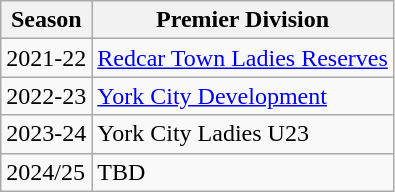<table class="wikitable">
<tr>
<th>Season</th>
<th>Premier Division</th>
</tr>
<tr>
<td>2021-22</td>
<td><a href='#'>Redcar Town Ladies Reserves</a></td>
</tr>
<tr>
<td>2022-23</td>
<td><a href='#'>York City Development</a></td>
</tr>
<tr>
<td>2023-24</td>
<td>York City Ladies U23</td>
</tr>
<tr>
<td>2024/25</td>
<td>TBD</td>
</tr>
</table>
